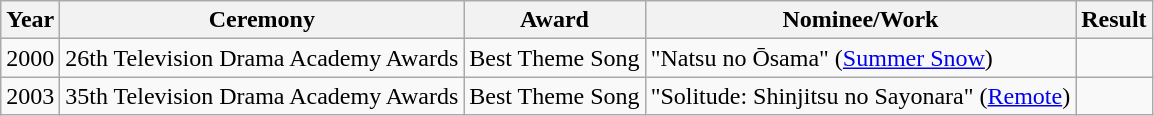<table class="wikitable">
<tr>
<th>Year</th>
<th>Ceremony</th>
<th>Award</th>
<th>Nominee/Work</th>
<th>Result</th>
</tr>
<tr>
<td>2000</td>
<td>26th Television Drama Academy Awards</td>
<td>Best Theme Song</td>
<td>"Natsu no Ōsama" (<a href='#'>Summer Snow</a>)</td>
<td></td>
</tr>
<tr>
<td>2003</td>
<td>35th Television Drama Academy Awards</td>
<td>Best Theme Song</td>
<td>"Solitude: Shinjitsu no Sayonara"  (<a href='#'>Remote</a>)</td>
<td></td>
</tr>
</table>
